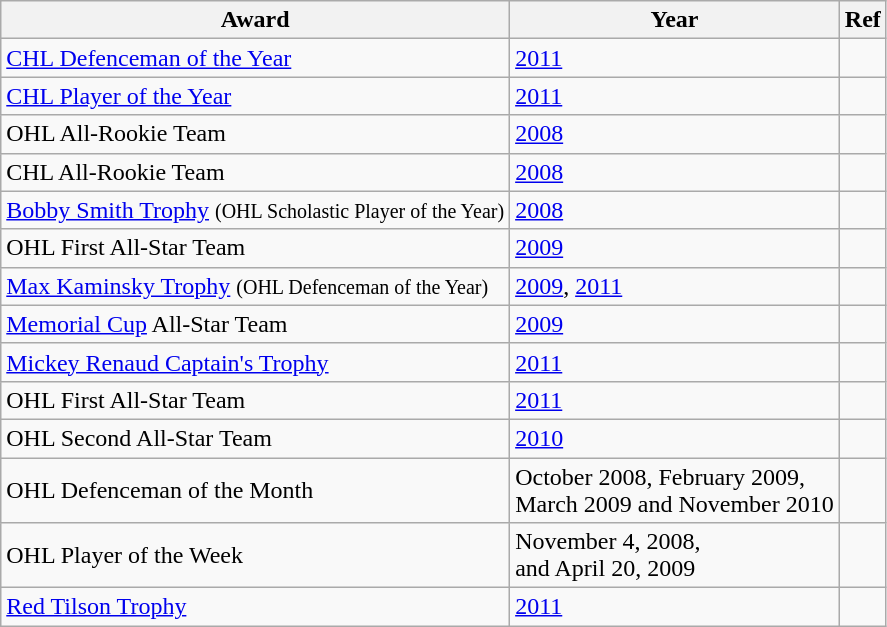<table class="wikitable">
<tr>
<th>Award</th>
<th>Year</th>
<th>Ref</th>
</tr>
<tr>
<td><a href='#'>CHL Defenceman of the Year</a></td>
<td><a href='#'>2011</a></td>
<td></td>
</tr>
<tr>
<td><a href='#'>CHL Player of the Year</a></td>
<td><a href='#'>2011</a></td>
<td></td>
</tr>
<tr>
<td>OHL All-Rookie Team</td>
<td><a href='#'>2008</a></td>
<td></td>
</tr>
<tr>
<td>CHL All-Rookie Team</td>
<td><a href='#'>2008</a></td>
<td></td>
</tr>
<tr>
<td><a href='#'>Bobby Smith Trophy</a> <small>(OHL Scholastic Player of the Year)</small></td>
<td><a href='#'>2008</a></td>
<td></td>
</tr>
<tr>
<td>OHL First All-Star Team</td>
<td><a href='#'>2009</a></td>
<td></td>
</tr>
<tr>
<td><a href='#'>Max Kaminsky Trophy</a> <small>(OHL Defenceman of the Year)</small></td>
<td><a href='#'>2009</a>, <a href='#'>2011</a></td>
<td></td>
</tr>
<tr>
<td><a href='#'>Memorial Cup</a> All-Star Team</td>
<td><a href='#'>2009</a></td>
<td></td>
</tr>
<tr>
<td><a href='#'>Mickey Renaud Captain's Trophy</a></td>
<td><a href='#'>2011</a></td>
<td></td>
</tr>
<tr>
<td>OHL First All-Star Team</td>
<td><a href='#'>2011</a></td>
<td></td>
</tr>
<tr>
<td>OHL Second All-Star Team</td>
<td><a href='#'>2010</a></td>
<td></td>
</tr>
<tr>
<td>OHL Defenceman of the Month</td>
<td>October 2008, February 2009, <br> March 2009 and November 2010</td>
<td></td>
</tr>
<tr>
<td>OHL Player of the Week</td>
<td>November 4, 2008, <br> and April 20, 2009</td>
<td></td>
</tr>
<tr>
<td><a href='#'>Red Tilson Trophy</a></td>
<td><a href='#'>2011</a></td>
<td></td>
</tr>
</table>
